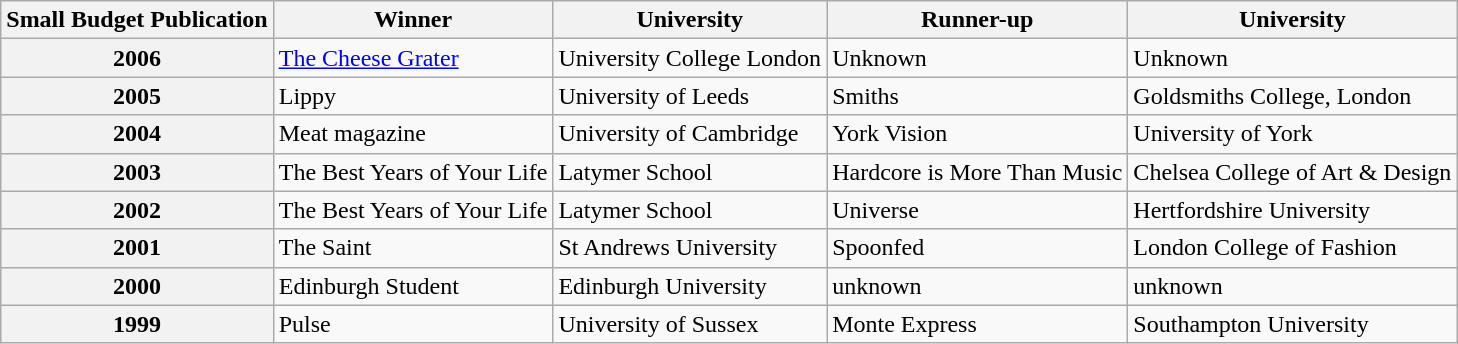<table class="wikitable" style="font-align: center">
<tr>
<th>Small Budget Publication</th>
<th>Winner</th>
<th>University</th>
<th>Runner-up</th>
<th>University</th>
</tr>
<tr>
<th>2006</th>
<td><a href='#'>The Cheese Grater</a></td>
<td>University College London</td>
<td>Unknown</td>
<td>Unknown</td>
</tr>
<tr>
<th>2005</th>
<td>Lippy</td>
<td>University of Leeds</td>
<td>Smiths</td>
<td>Goldsmiths College, London</td>
</tr>
<tr>
<th>2004</th>
<td>Meat magazine</td>
<td>University of Cambridge</td>
<td>York Vision</td>
<td>University of York</td>
</tr>
<tr>
<th>2003</th>
<td>The Best Years of Your Life</td>
<td>Latymer School</td>
<td>Hardcore is More Than Music</td>
<td>Chelsea College of Art & Design</td>
</tr>
<tr>
<th>2002</th>
<td>The Best Years of Your Life</td>
<td>Latymer School</td>
<td>Universe</td>
<td>Hertfordshire University</td>
</tr>
<tr>
<th>2001</th>
<td>The Saint</td>
<td>St Andrews University</td>
<td>Spoonfed</td>
<td>London College of Fashion</td>
</tr>
<tr>
<th>2000</th>
<td>Edinburgh Student</td>
<td>Edinburgh University</td>
<td>unknown</td>
<td>unknown</td>
</tr>
<tr>
<th>1999</th>
<td>Pulse</td>
<td>University of Sussex</td>
<td>Monte Express</td>
<td>Southampton University</td>
</tr>
</table>
